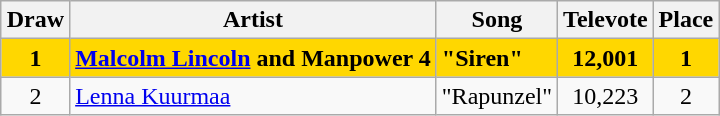<table class="sortable wikitable" style="margin: 1em auto 1em auto; text-align:center">
<tr>
<th>Draw</th>
<th>Artist</th>
<th>Song</th>
<th>Televote</th>
<th>Place</th>
</tr>
<tr style="font-weight:bold; background:gold;">
<td>1</td>
<td align="left"><a href='#'>Malcolm Lincoln</a> and Manpower 4</td>
<td align="left">"Siren"</td>
<td>12,001</td>
<td>1</td>
</tr>
<tr>
<td>2</td>
<td align="left"><a href='#'>Lenna Kuurmaa</a></td>
<td align="left">"Rapunzel"</td>
<td>10,223</td>
<td>2</td>
</tr>
</table>
